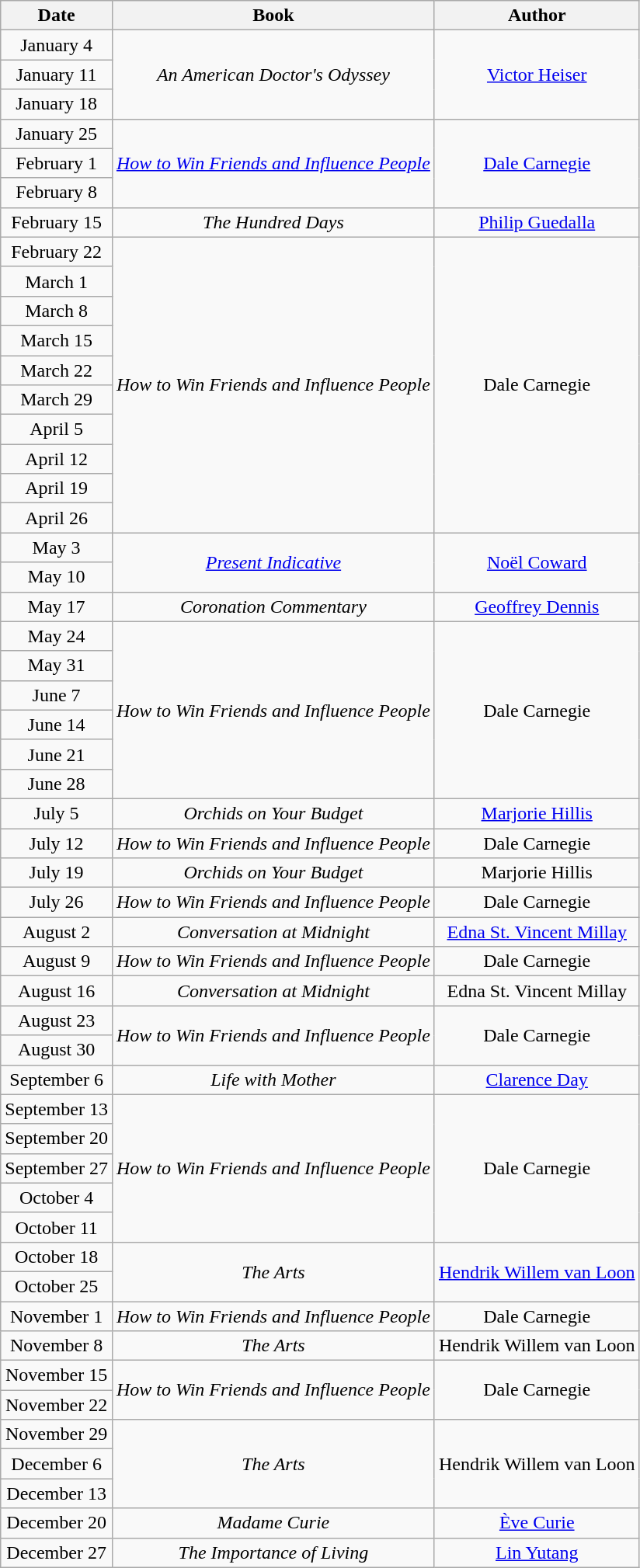<table class="wikitable sortable" style="text-align: center">
<tr>
<th>Date</th>
<th>Book</th>
<th>Author</th>
</tr>
<tr>
<td>January 4</td>
<td rowspan=3><em>An American Doctor's Odyssey</em></td>
<td rowspan=3><a href='#'>Victor Heiser</a></td>
</tr>
<tr>
<td>January 11</td>
</tr>
<tr>
<td>January 18</td>
</tr>
<tr>
<td>January 25</td>
<td rowspan=3><em><a href='#'>How to Win Friends and Influence People</a></em></td>
<td rowspan=3><a href='#'>Dale Carnegie</a></td>
</tr>
<tr>
<td>February 1</td>
</tr>
<tr>
<td>February 8</td>
</tr>
<tr>
<td>February 15</td>
<td><em>The Hundred Days</em></td>
<td><a href='#'>Philip Guedalla</a></td>
</tr>
<tr>
<td>February 22</td>
<td rowspan=10><em>How to Win Friends and Influence People</em></td>
<td rowspan=10>Dale Carnegie</td>
</tr>
<tr>
<td>March 1</td>
</tr>
<tr>
<td>March 8</td>
</tr>
<tr>
<td>March 15</td>
</tr>
<tr>
<td>March 22</td>
</tr>
<tr>
<td>March 29</td>
</tr>
<tr>
<td>April 5</td>
</tr>
<tr>
<td>April 12</td>
</tr>
<tr>
<td>April 19</td>
</tr>
<tr>
<td>April 26</td>
</tr>
<tr>
<td>May 3</td>
<td rowspan=2><em><a href='#'>Present Indicative</a></em></td>
<td rowspan=2><a href='#'>Noël Coward</a></td>
</tr>
<tr>
<td>May 10</td>
</tr>
<tr>
<td>May 17</td>
<td><em>Coronation Commentary</em></td>
<td><a href='#'>Geoffrey Dennis</a></td>
</tr>
<tr>
<td>May 24</td>
<td rowspan=6><em>How to Win Friends and Influence People</em></td>
<td rowspan=6>Dale Carnegie</td>
</tr>
<tr>
<td>May 31</td>
</tr>
<tr>
<td>June 7</td>
</tr>
<tr>
<td>June 14</td>
</tr>
<tr>
<td>June 21</td>
</tr>
<tr>
<td>June 28</td>
</tr>
<tr>
<td>July 5</td>
<td><em>Orchids on Your Budget</em></td>
<td><a href='#'>Marjorie Hillis</a></td>
</tr>
<tr>
<td>July 12</td>
<td><em>How to Win Friends and Influence People</em></td>
<td>Dale Carnegie</td>
</tr>
<tr>
<td>July 19</td>
<td><em>Orchids on Your Budget</em></td>
<td>Marjorie Hillis</td>
</tr>
<tr>
<td>July 26</td>
<td><em>How to Win Friends and Influence People</em></td>
<td>Dale Carnegie</td>
</tr>
<tr>
<td>August 2</td>
<td><em>Conversation at Midnight</em></td>
<td><a href='#'>Edna St. Vincent Millay</a></td>
</tr>
<tr>
<td>August 9</td>
<td><em>How to Win Friends and Influence People</em></td>
<td>Dale Carnegie</td>
</tr>
<tr>
<td>August 16</td>
<td><em>Conversation at Midnight</em></td>
<td>Edna St. Vincent Millay</td>
</tr>
<tr>
<td>August 23</td>
<td rowspan=2><em>How to Win Friends and Influence People</em></td>
<td rowspan=2>Dale Carnegie</td>
</tr>
<tr>
<td>August 30</td>
</tr>
<tr>
<td>September 6</td>
<td><em>Life with Mother</em></td>
<td><a href='#'>Clarence Day</a></td>
</tr>
<tr>
<td>September 13</td>
<td rowspan=5><em>How to Win Friends and Influence People</em></td>
<td rowspan=5>Dale Carnegie</td>
</tr>
<tr>
<td>September 20</td>
</tr>
<tr>
<td>September 27</td>
</tr>
<tr>
<td>October 4</td>
</tr>
<tr>
<td>October 11</td>
</tr>
<tr>
<td>October 18</td>
<td rowspan=2><em>The Arts</em></td>
<td rowspan=2><a href='#'>Hendrik Willem van Loon</a></td>
</tr>
<tr>
<td>October 25</td>
</tr>
<tr>
<td>November 1</td>
<td><em>How to Win Friends and Influence People</em></td>
<td>Dale Carnegie</td>
</tr>
<tr>
<td>November 8</td>
<td><em>The Arts</em></td>
<td>Hendrik Willem van Loon</td>
</tr>
<tr>
<td>November 15</td>
<td rowspan=2><em>How to Win Friends and Influence People</em></td>
<td rowspan=2>Dale Carnegie</td>
</tr>
<tr>
<td>November 22</td>
</tr>
<tr>
<td>November 29</td>
<td rowspan=3><em>The Arts</em></td>
<td rowspan=3>Hendrik Willem van Loon</td>
</tr>
<tr>
<td>December 6</td>
</tr>
<tr>
<td>December 13</td>
</tr>
<tr>
<td>December 20</td>
<td><em>Madame Curie</em></td>
<td><a href='#'>Ève Curie</a></td>
</tr>
<tr>
<td>December 27</td>
<td><em>The Importance of Living</em></td>
<td><a href='#'>Lin Yutang</a></td>
</tr>
</table>
